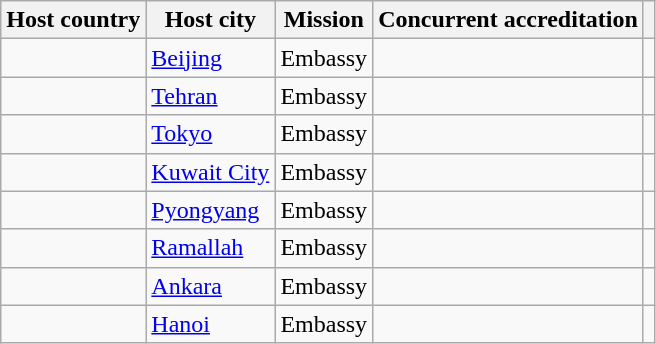<table class="wikitable sortable">
<tr>
<th scope="col">Host country</th>
<th scope="col">Host city</th>
<th scope="col">Mission</th>
<th scope="col">Concurrent accreditation</th>
<th scope="col" class="unsortable"></th>
</tr>
<tr>
<td></td>
<td><a href='#'>Beijing</a></td>
<td>Embassy</td>
<td></td>
<td></td>
</tr>
<tr>
<td></td>
<td><a href='#'>Tehran</a></td>
<td>Embassy</td>
<td></td>
<td></td>
</tr>
<tr>
<td></td>
<td><a href='#'>Tokyo</a></td>
<td>Embassy</td>
<td></td>
<td></td>
</tr>
<tr>
<td></td>
<td><a href='#'>Kuwait City</a></td>
<td>Embassy</td>
<td></td>
<td></td>
</tr>
<tr>
<td></td>
<td><a href='#'>Pyongyang</a></td>
<td>Embassy</td>
<td></td>
<td></td>
</tr>
<tr>
<td></td>
<td><a href='#'>Ramallah</a></td>
<td>Embassy</td>
<td></td>
<td></td>
</tr>
<tr>
<td></td>
<td><a href='#'>Ankara</a></td>
<td>Embassy</td>
<td></td>
<td></td>
</tr>
<tr>
<td></td>
<td><a href='#'>Hanoi</a></td>
<td>Embassy</td>
<td></td>
<td></td>
</tr>
</table>
